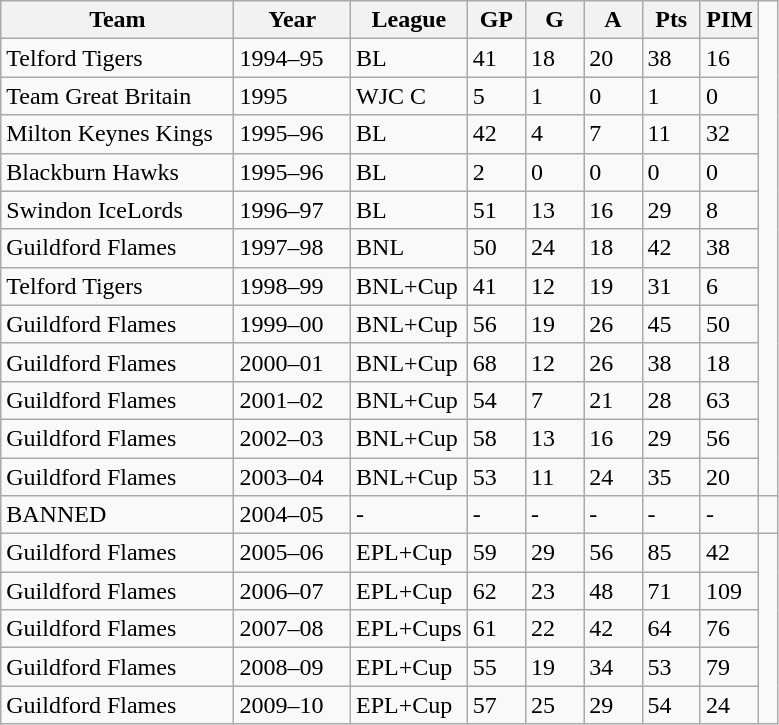<table class="wikitable">
<tr>
<th bgcolor="#DDDDFF" width="30%">Team</th>
<th bgcolor="#DDDDFF" width="15%">Year</th>
<th bgcolor="#DDDDFF" width="15%">League</th>
<th bgcolor="#DDDDFF" width="7.5%">GP</th>
<th bgcolor="#DDDDFF" width="7.5%">G</th>
<th bgcolor="#DDDDFF" width="7.5%">A</th>
<th bgcolor="#DDDDFF" width="7.5%">Pts</th>
<th bgcolor="#DDDDFF" width="7.5%">PIM</th>
</tr>
<tr>
<td>Telford Tigers</td>
<td>1994–95</td>
<td>BL</td>
<td>41</td>
<td>18</td>
<td>20</td>
<td>38</td>
<td>16</td>
</tr>
<tr>
<td>Team Great Britain</td>
<td>1995</td>
<td>WJC C</td>
<td>5</td>
<td>1</td>
<td>0</td>
<td>1</td>
<td>0</td>
</tr>
<tr>
<td>Milton Keynes Kings</td>
<td>1995–96</td>
<td>BL</td>
<td>42</td>
<td>4</td>
<td>7</td>
<td>11</td>
<td>32</td>
</tr>
<tr>
<td>Blackburn Hawks</td>
<td>1995–96</td>
<td>BL</td>
<td>2</td>
<td>0</td>
<td>0</td>
<td>0</td>
<td>0</td>
</tr>
<tr>
<td>Swindon IceLords</td>
<td>1996–97</td>
<td>BL</td>
<td>51</td>
<td>13</td>
<td>16</td>
<td>29</td>
<td>8</td>
</tr>
<tr>
<td>Guildford Flames</td>
<td>1997–98</td>
<td>BNL</td>
<td>50</td>
<td>24</td>
<td>18</td>
<td>42</td>
<td>38</td>
</tr>
<tr>
<td>Telford Tigers</td>
<td>1998–99</td>
<td>BNL+Cup</td>
<td>41</td>
<td>12</td>
<td>19</td>
<td>31</td>
<td>6</td>
</tr>
<tr>
<td>Guildford Flames</td>
<td>1999–00</td>
<td>BNL+Cup</td>
<td>56</td>
<td>19</td>
<td>26</td>
<td>45</td>
<td>50</td>
</tr>
<tr>
<td>Guildford Flames</td>
<td>2000–01</td>
<td>BNL+Cup</td>
<td>68</td>
<td>12</td>
<td>26</td>
<td>38</td>
<td>18</td>
</tr>
<tr>
<td>Guildford Flames</td>
<td>2001–02</td>
<td>BNL+Cup</td>
<td>54</td>
<td>7</td>
<td>21</td>
<td>28</td>
<td>63</td>
</tr>
<tr>
<td>Guildford Flames</td>
<td>2002–03</td>
<td>BNL+Cup</td>
<td>58</td>
<td>13</td>
<td>16</td>
<td>29</td>
<td>56</td>
</tr>
<tr>
<td>Guildford Flames</td>
<td>2003–04</td>
<td>BNL+Cup</td>
<td>53</td>
<td>11</td>
<td>24</td>
<td>35</td>
<td>20</td>
</tr>
<tr>
<td>BANNED</td>
<td>2004–05</td>
<td>-</td>
<td>-</td>
<td>-</td>
<td>-</td>
<td>-</td>
<td>-</td>
<td></td>
</tr>
<tr>
<td>Guildford Flames</td>
<td>2005–06</td>
<td>EPL+Cup</td>
<td>59</td>
<td>29</td>
<td>56</td>
<td>85</td>
<td>42</td>
</tr>
<tr>
<td>Guildford Flames</td>
<td>2006–07</td>
<td>EPL+Cup</td>
<td>62</td>
<td>23</td>
<td>48</td>
<td>71</td>
<td>109</td>
</tr>
<tr>
<td>Guildford Flames</td>
<td>2007–08</td>
<td>EPL+Cups</td>
<td>61</td>
<td>22</td>
<td>42</td>
<td>64</td>
<td>76</td>
</tr>
<tr>
<td>Guildford Flames</td>
<td>2008–09</td>
<td>EPL+Cup</td>
<td>55</td>
<td>19</td>
<td>34</td>
<td>53</td>
<td>79</td>
</tr>
<tr>
<td>Guildford Flames</td>
<td>2009–10</td>
<td>EPL+Cup</td>
<td>57</td>
<td>25</td>
<td>29</td>
<td>54</td>
<td>24</td>
</tr>
</table>
